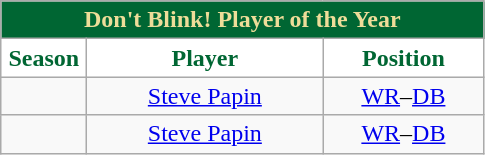<table class="wikitable sortable" style="text-align:center">
<tr>
<td colspan="4" style="background:#063; color:	#ed9;"><strong>Don't Blink! Player of the Year</strong></td>
</tr>
<tr>
<th style="width:50px; background:white; color:#063;">Season</th>
<th style="width:150px; background:white; color:#063;">Player</th>
<th style="width:100px; background:white; color:#063;">Position</th>
</tr>
<tr>
<td></td>
<td><a href='#'>Steve Papin</a></td>
<td><a href='#'>WR</a>–<a href='#'>DB</a></td>
</tr>
<tr>
<td></td>
<td><a href='#'>Steve Papin</a></td>
<td><a href='#'>WR</a>–<a href='#'>DB</a></td>
</tr>
</table>
